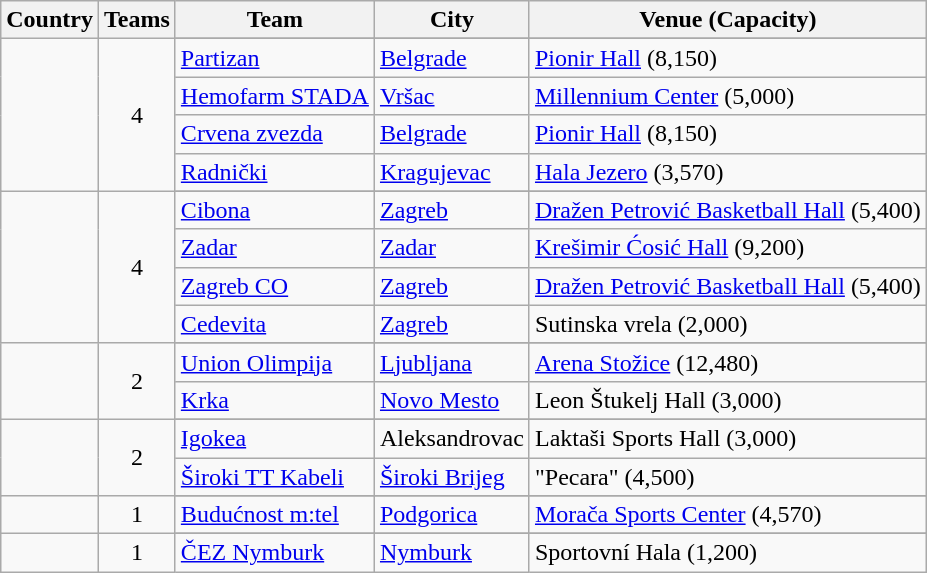<table class="wikitable">
<tr>
<th>Country</th>
<th>Teams</th>
<th>Team</th>
<th>City</th>
<th>Venue (Capacity)</th>
</tr>
<tr>
<td rowspan=5></td>
<td align=center rowspan=5>4</td>
</tr>
<tr>
<td><a href='#'>Partizan</a></td>
<td><a href='#'>Belgrade</a></td>
<td><a href='#'>Pionir Hall</a> (8,150)</td>
</tr>
<tr>
<td><a href='#'>Hemofarm STADA</a></td>
<td><a href='#'>Vršac</a></td>
<td><a href='#'>Millennium Center</a> (5,000)</td>
</tr>
<tr>
<td><a href='#'>Crvena zvezda</a></td>
<td><a href='#'>Belgrade</a></td>
<td><a href='#'>Pionir Hall</a> (8,150)</td>
</tr>
<tr>
<td><a href='#'>Radnički</a></td>
<td><a href='#'>Kragujevac</a></td>
<td><a href='#'>Hala Jezero</a> (3,570)</td>
</tr>
<tr>
<td rowspan=5></td>
<td align=center rowspan=5>4</td>
</tr>
<tr>
<td><a href='#'>Cibona</a></td>
<td><a href='#'>Zagreb</a></td>
<td><a href='#'>Dražen Petrović Basketball Hall</a> (5,400)</td>
</tr>
<tr>
<td><a href='#'>Zadar</a></td>
<td><a href='#'>Zadar</a></td>
<td><a href='#'>Krešimir Ćosić Hall</a> (9,200)</td>
</tr>
<tr>
<td><a href='#'>Zagreb CO</a></td>
<td><a href='#'>Zagreb</a></td>
<td><a href='#'>Dražen Petrović Basketball Hall</a> (5,400)</td>
</tr>
<tr>
<td><a href='#'>Cedevita</a></td>
<td><a href='#'>Zagreb</a></td>
<td>Sutinska vrela (2,000)</td>
</tr>
<tr>
<td rowspan=3></td>
<td align=center rowspan=3>2</td>
</tr>
<tr>
<td><a href='#'>Union Olimpija</a></td>
<td><a href='#'>Ljubljana</a></td>
<td><a href='#'>Arena Stožice</a> (12,480)</td>
</tr>
<tr>
<td><a href='#'>Krka</a></td>
<td><a href='#'>Novo Mesto</a></td>
<td>Leon Štukelj Hall (3,000)</td>
</tr>
<tr>
<td rowspan=3></td>
<td align=center rowspan=3>2</td>
</tr>
<tr>
<td><a href='#'>Igokea</a></td>
<td>Aleksandrovac</td>
<td>Laktaši Sports Hall (3,000)</td>
</tr>
<tr>
<td><a href='#'>Široki TT Kabeli</a></td>
<td><a href='#'>Široki Brijeg</a></td>
<td>"Pecara" (4,500)</td>
</tr>
<tr>
<td rowspan=2></td>
<td align=center rowspan=2>1</td>
</tr>
<tr>
<td><a href='#'>Budućnost m:tel</a></td>
<td><a href='#'>Podgorica</a></td>
<td><a href='#'>Morača Sports Center</a> (4,570)</td>
</tr>
<tr>
<td rowspan=2></td>
<td align=center rowspan=2>1</td>
</tr>
<tr>
<td><a href='#'>ČEZ Nymburk</a></td>
<td><a href='#'>Nymburk</a></td>
<td>Sportovní Hala (1,200)</td>
</tr>
</table>
